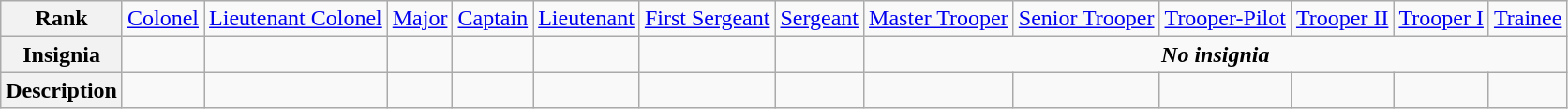<table class="wikitable">
<tr style="text-align:center;">
<th>Rank</th>
<td><a href='#'>Colonel</a></td>
<td><a href='#'>Lieutenant Colonel</a></td>
<td><a href='#'>Major</a></td>
<td><a href='#'>Captain</a></td>
<td><a href='#'>Lieutenant</a></td>
<td><a href='#'>First Sergeant</a></td>
<td><a href='#'>Sergeant</a></td>
<td><a href='#'>Master Trooper</a></td>
<td><a href='#'>Senior Trooper</a></td>
<td><a href='#'>Trooper-Pilot</a></td>
<td><a href='#'>Trooper II</a></td>
<td><a href='#'>Trooper I</a></td>
<td><a href='#'>Trainee</a></td>
</tr>
<tr style="text-align:center;">
<th>Insignia</th>
<td></td>
<td></td>
<td></td>
<td></td>
<td></td>
<td></td>
<td></td>
<td colspan=6><strong><em>No insignia</em></strong></td>
</tr>
<tr style="text-align:center;">
<th>Description</th>
<td></td>
<td></td>
<td></td>
<td></td>
<td></td>
<td></td>
<td></td>
<td></td>
<td></td>
<td></td>
<td></td>
<td></td>
<td></td>
</tr>
</table>
